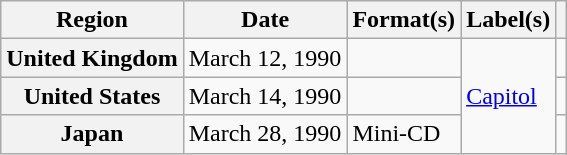<table class="wikitable plainrowheaders">
<tr>
<th scope="col">Region</th>
<th scope="col">Date</th>
<th scope="col">Format(s)</th>
<th scope="col">Label(s)</th>
<th scope="col"></th>
</tr>
<tr>
<th scope="row">United Kingdom</th>
<td>March 12, 1990</td>
<td></td>
<td rowspan="3"><a href='#'>Capitol</a></td>
<td></td>
</tr>
<tr>
<th scope="row">United States</th>
<td>March 14, 1990</td>
<td></td>
<td></td>
</tr>
<tr>
<th scope="row">Japan</th>
<td>March 28, 1990</td>
<td>Mini-CD</td>
<td></td>
</tr>
</table>
